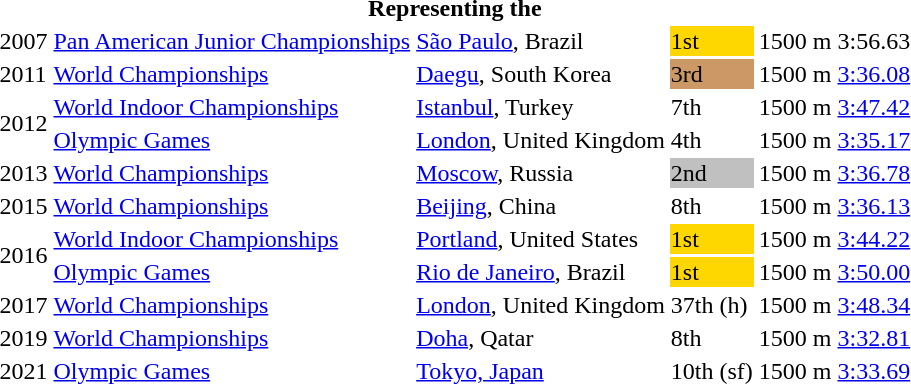<table>
<tr>
<th colspan="6">Representing the</th>
</tr>
<tr>
<td>2007</td>
<td><a href='#'>Pan American Junior Championships</a></td>
<td><a href='#'>São Paulo</a>, Brazil</td>
<td bgcolor=gold>1st</td>
<td>1500 m</td>
<td>3:56.63</td>
</tr>
<tr>
<td>2011</td>
<td><a href='#'>World Championships</a></td>
<td><a href='#'>Daegu</a>, South Korea</td>
<td style="background:#c96;">3rd</td>
<td>1500 m</td>
<td><a href='#'>3:36.08</a></td>
</tr>
<tr>
<td rowspan=2>2012</td>
<td><a href='#'>World Indoor Championships</a></td>
<td><a href='#'>Istanbul</a>, Turkey</td>
<td>7th</td>
<td>1500 m</td>
<td><a href='#'>3:47.42</a></td>
</tr>
<tr>
<td><a href='#'>Olympic Games</a></td>
<td><a href='#'>London</a>, United Kingdom</td>
<td>4th</td>
<td>1500 m</td>
<td><a href='#'>3:35.17</a></td>
</tr>
<tr>
<td>2013</td>
<td><a href='#'>World Championships</a></td>
<td><a href='#'>Moscow</a>, Russia</td>
<td style="background:silver;">2nd</td>
<td>1500 m</td>
<td><a href='#'>3:36.78</a></td>
</tr>
<tr>
<td>2015</td>
<td><a href='#'>World Championships</a></td>
<td><a href='#'>Beijing</a>, China</td>
<td>8th</td>
<td>1500 m</td>
<td><a href='#'>3:36.13</a></td>
</tr>
<tr>
<td rowspan=2>2016</td>
<td><a href='#'>World Indoor Championships</a></td>
<td><a href='#'>Portland</a>, United States</td>
<td bgcolor=gold>1st</td>
<td>1500 m</td>
<td><a href='#'>3:44.22</a></td>
</tr>
<tr>
<td><a href='#'>Olympic Games</a></td>
<td><a href='#'>Rio de Janeiro</a>, Brazil</td>
<td bgcolor=gold>1st</td>
<td>1500 m</td>
<td><a href='#'>3:50.00</a></td>
</tr>
<tr>
<td>2017</td>
<td><a href='#'>World Championships</a></td>
<td><a href='#'>London</a>, United Kingdom</td>
<td>37th (h)</td>
<td>1500 m</td>
<td><a href='#'>3:48.34</a></td>
</tr>
<tr>
<td>2019</td>
<td><a href='#'>World Championships</a></td>
<td><a href='#'>Doha</a>, Qatar</td>
<td>8th</td>
<td>1500 m</td>
<td><a href='#'>3:32.81</a></td>
</tr>
<tr>
<td>2021</td>
<td><a href='#'>Olympic Games</a></td>
<td><a href='#'>Tokyo, Japan</a></td>
<td>10th (sf)</td>
<td>1500 m</td>
<td><a href='#'>3:33.69</a></td>
</tr>
</table>
